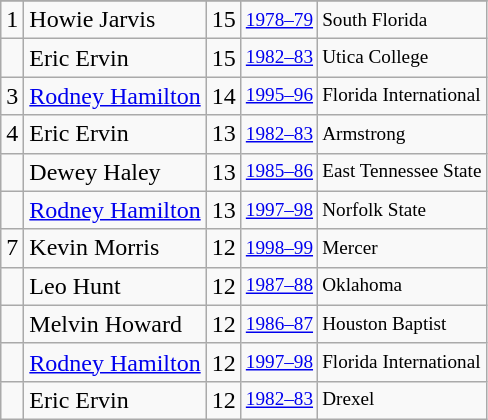<table class="wikitable">
<tr>
</tr>
<tr>
<td>1</td>
<td>Howie Jarvis</td>
<td>15</td>
<td style="font-size:80%;"><a href='#'>1978–79</a></td>
<td style="font-size:80%;">South Florida</td>
</tr>
<tr>
<td></td>
<td>Eric Ervin</td>
<td>15</td>
<td style="font-size:80%;"><a href='#'>1982–83</a></td>
<td style="font-size:80%;">Utica College</td>
</tr>
<tr>
<td>3</td>
<td><a href='#'>Rodney Hamilton</a></td>
<td>14</td>
<td style="font-size:80%;"><a href='#'>1995–96</a></td>
<td style="font-size:80%;">Florida International</td>
</tr>
<tr>
<td>4</td>
<td>Eric Ervin</td>
<td>13</td>
<td style="font-size:80%;"><a href='#'>1982–83</a></td>
<td style="font-size:80%;">Armstrong</td>
</tr>
<tr>
<td></td>
<td>Dewey Haley</td>
<td>13</td>
<td style="font-size:80%;"><a href='#'>1985–86</a></td>
<td style="font-size:80%;">East Tennessee State</td>
</tr>
<tr>
<td></td>
<td><a href='#'>Rodney Hamilton</a></td>
<td>13</td>
<td style="font-size:80%;"><a href='#'>1997–98</a></td>
<td style="font-size:80%;">Norfolk State</td>
</tr>
<tr>
<td>7</td>
<td>Kevin Morris</td>
<td>12</td>
<td style="font-size:80%;"><a href='#'>1998–99</a></td>
<td style="font-size:80%;">Mercer</td>
</tr>
<tr>
<td></td>
<td>Leo Hunt</td>
<td>12</td>
<td style="font-size:80%;"><a href='#'>1987–88</a></td>
<td style="font-size:80%;">Oklahoma</td>
</tr>
<tr>
<td></td>
<td>Melvin Howard</td>
<td>12</td>
<td style="font-size:80%;"><a href='#'>1986–87</a></td>
<td style="font-size:80%;">Houston Baptist</td>
</tr>
<tr>
<td></td>
<td><a href='#'>Rodney Hamilton</a></td>
<td>12</td>
<td style="font-size:80%;"><a href='#'>1997–98</a></td>
<td style="font-size:80%;">Florida International</td>
</tr>
<tr>
<td></td>
<td>Eric Ervin</td>
<td>12</td>
<td style="font-size:80%;"><a href='#'>1982–83</a></td>
<td style="font-size:80%;">Drexel</td>
</tr>
</table>
